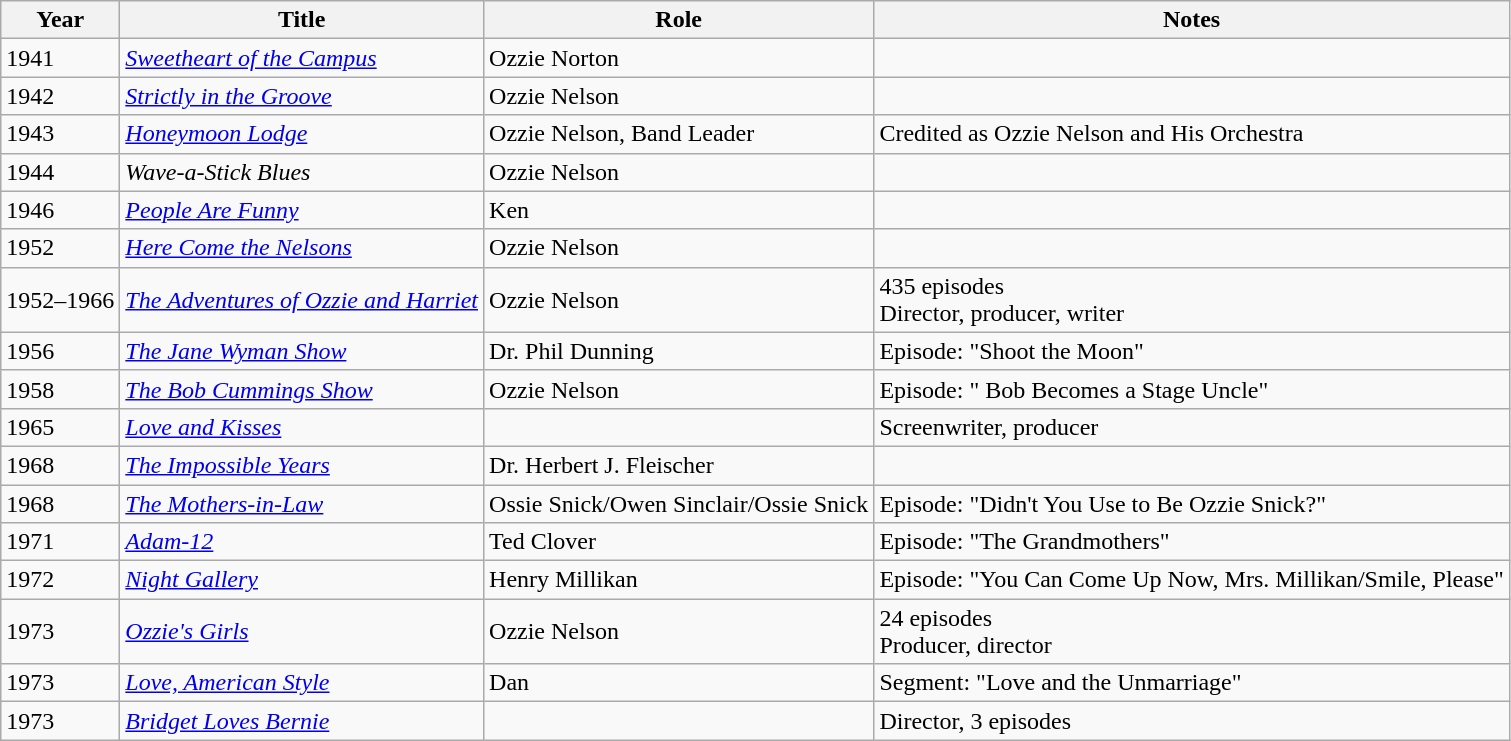<table class="wikitable sortable">
<tr>
<th>Year</th>
<th>Title</th>
<th>Role</th>
<th class="unsortable">Notes</th>
</tr>
<tr>
<td>1941</td>
<td><em><a href='#'>Sweetheart of the Campus</a></em></td>
<td>Ozzie Norton</td>
<td></td>
</tr>
<tr>
<td>1942</td>
<td><em><a href='#'>Strictly in the Groove</a></em></td>
<td>Ozzie Nelson</td>
<td></td>
</tr>
<tr>
<td>1943</td>
<td><em><a href='#'>Honeymoon Lodge</a></em></td>
<td>Ozzie Nelson, Band Leader</td>
<td>Credited as Ozzie Nelson and His Orchestra</td>
</tr>
<tr>
<td>1944</td>
<td><em>Wave-a-Stick Blues</em></td>
<td>Ozzie Nelson</td>
<td></td>
</tr>
<tr>
<td>1946</td>
<td><em><a href='#'>People Are Funny</a></em></td>
<td>Ken</td>
<td></td>
</tr>
<tr>
<td>1952</td>
<td><em><a href='#'>Here Come the Nelsons</a></em></td>
<td>Ozzie Nelson</td>
<td></td>
</tr>
<tr>
<td>1952–1966</td>
<td><em><a href='#'>The Adventures of Ozzie and Harriet</a></em></td>
<td>Ozzie Nelson</td>
<td>435 episodes<br>Director, producer, writer</td>
</tr>
<tr>
<td>1956</td>
<td><em><a href='#'>The Jane Wyman Show</a></em></td>
<td>Dr. Phil Dunning</td>
<td>Episode: "Shoot the Moon"</td>
</tr>
<tr>
<td>1958</td>
<td><em><a href='#'>The Bob Cummings Show</a></em></td>
<td>Ozzie Nelson</td>
<td>Episode: " Bob Becomes a Stage Uncle"</td>
</tr>
<tr>
<td>1965</td>
<td><em><a href='#'>Love and Kisses</a></em></td>
<td></td>
<td>Screenwriter, producer</td>
</tr>
<tr>
<td>1968</td>
<td><em><a href='#'>The Impossible Years</a></em></td>
<td>Dr. Herbert J. Fleischer</td>
<td></td>
</tr>
<tr>
<td>1968</td>
<td><em><a href='#'>The Mothers-in-Law</a></em></td>
<td>Ossie Snick/Owen Sinclair/Ossie Snick</td>
<td>Episode: "Didn't You Use to Be Ozzie Snick?"</td>
</tr>
<tr>
<td>1971</td>
<td><em><a href='#'>Adam-12</a></em></td>
<td>Ted Clover</td>
<td>Episode: "The Grandmothers"</td>
</tr>
<tr>
<td>1972</td>
<td><em><a href='#'>Night Gallery</a></em></td>
<td>Henry Millikan</td>
<td>Episode: "You Can Come Up Now, Mrs. Millikan/Smile, Please"</td>
</tr>
<tr>
<td>1973</td>
<td><em><a href='#'>Ozzie's Girls</a></em></td>
<td>Ozzie Nelson</td>
<td>24 episodes<br>Producer, director</td>
</tr>
<tr>
<td>1973</td>
<td><em><a href='#'>Love, American Style</a></em></td>
<td>Dan</td>
<td>Segment: "Love and the Unmarriage"</td>
</tr>
<tr>
<td>1973</td>
<td><em><a href='#'>Bridget Loves Bernie</a></em></td>
<td></td>
<td>Director, 3 episodes</td>
</tr>
</table>
